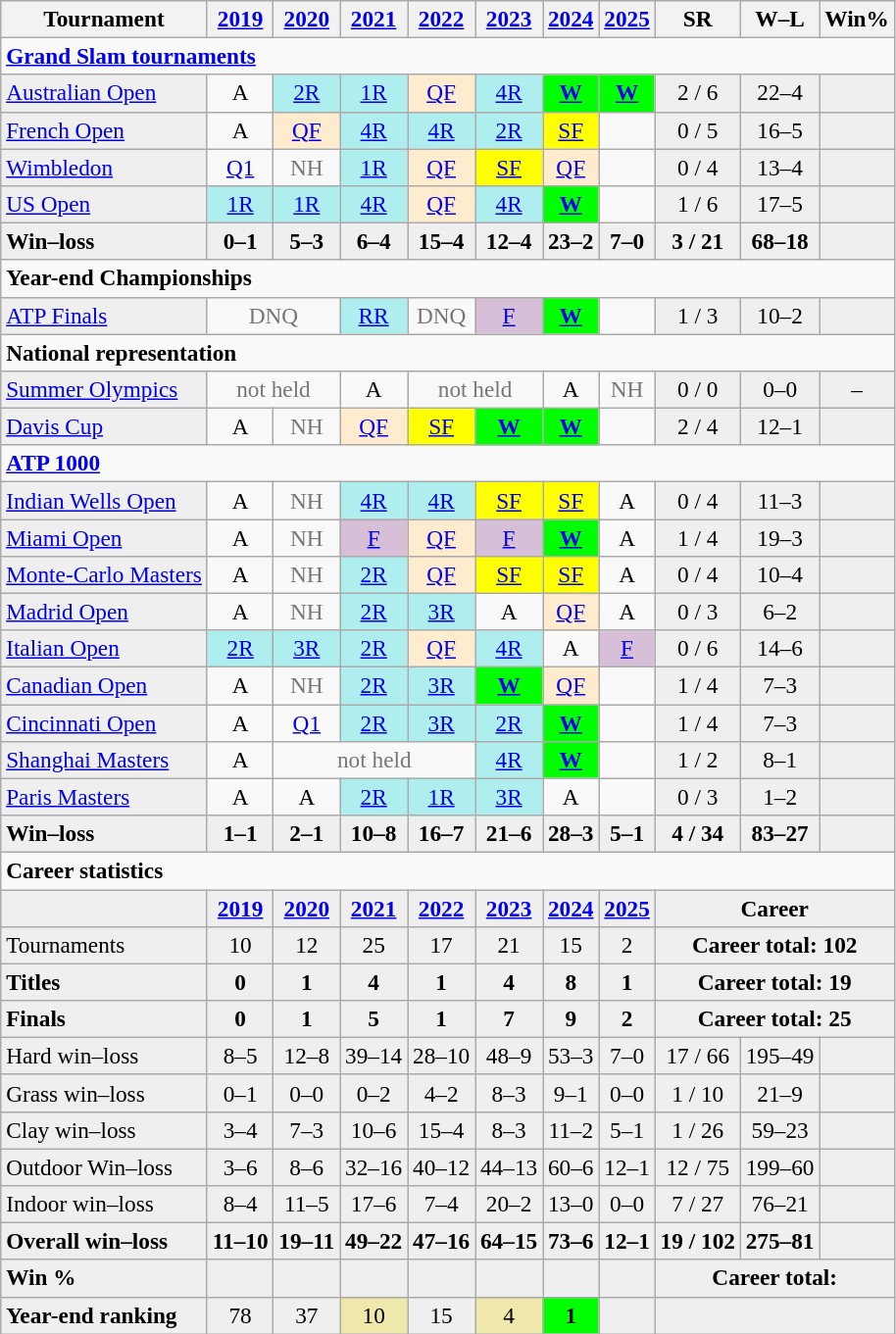<table class="wikitable nowrap" style=text-align:center;font-size:97%>
<tr>
<th>Tournament</th>
<th><a href='#'>2019</a></th>
<th><a href='#'>2020</a></th>
<th><a href='#'>2021</a></th>
<th><a href='#'>2022</a></th>
<th><a href='#'>2023</a></th>
<th><a href='#'>2024</a></th>
<th><a href='#'>2025</a></th>
<th>SR</th>
<th>W–L</th>
<th>Win%</th>
</tr>
<tr>
<td colspan="11" align="left"><strong><a href='#'>Grand Slam tournaments</a></strong></td>
</tr>
<tr>
<td align=left bgcolor=efefef><a href='#'>Australian Open</a></td>
<td>A</td>
<td bgcolor=afeeee><a href='#'>2R</a></td>
<td bgcolor=afeeee><a href='#'>1R</a></td>
<td bgcolor=ffebcd><a href='#'>QF</a></td>
<td bgcolor=afeeee><a href='#'>4R</a></td>
<td bgcolor=lime><a href='#'><strong>W</strong></a></td>
<td bgcolor=lime><a href='#'><strong>W</strong></a></td>
<td bgcolor=efefef>2 / 6</td>
<td bgcolor=efefef>22–4</td>
<td bgcolor=efefef></td>
</tr>
<tr>
<td align=left bgcolor=efefef><a href='#'>French Open</a></td>
<td>A</td>
<td bgcolor=ffebcd><a href='#'>QF</a></td>
<td bgcolor=afeeee><a href='#'>4R</a></td>
<td bgcolor=afeeee><a href='#'>4R</a></td>
<td bgcolor=afeeee><a href='#'>2R</a></td>
<td bgcolor=yellow><a href='#'>SF</a></td>
<td></td>
<td bgcolor=efefef>0 / 5</td>
<td bgcolor=efefef>16–5</td>
<td bgcolor=efefef></td>
</tr>
<tr>
<td align=left bgcolor=efefef><a href='#'>Wimbledon</a></td>
<td><a href='#'>Q1</a></td>
<td style=color:#767676>NH</td>
<td bgcolor=afeeee><a href='#'>1R</a></td>
<td bgcolor=ffebcd><a href='#'>QF</a></td>
<td bgcolor=yellow><a href='#'>SF</a></td>
<td bgcolor=ffebcd><a href='#'>QF</a></td>
<td></td>
<td bgcolor=efefef>0 / 4</td>
<td bgcolor=efefef>13–4</td>
<td bgcolor=efefef></td>
</tr>
<tr>
<td align=left bgcolor=efefef><a href='#'>US Open</a></td>
<td bgcolor=afeeee><a href='#'>1R</a></td>
<td bgcolor=afeeee><a href='#'>1R</a></td>
<td bgcolor=afeeee><a href='#'>4R</a></td>
<td bgcolor=ffebcd><a href='#'>QF</a></td>
<td bgcolor=afeeee><a href='#'>4R</a></td>
<td bgcolor=lime><a href='#'><strong>W</strong></a></td>
<td></td>
<td bgcolor=efefef>1 / 6</td>
<td bgcolor=efefef>17–5</td>
<td bgcolor=efefef></td>
</tr>
<tr style=font-weight:bold;background:#efefef>
<td align=left>Win–loss</td>
<td>0–1</td>
<td>5–3</td>
<td>6–4</td>
<td>15–4</td>
<td>12–4</td>
<td>23–2</td>
<td>7–0</td>
<td>3 / 21</td>
<td>68–18</td>
<td><br></td>
</tr>
<tr>
<td colspan="11" align="left"><strong>Year-end Championships</strong></td>
</tr>
<tr>
<td bgcolor=efefef align=left><a href='#'>ATP Finals</a></td>
<td colspan=2 style=color:#767676>DNQ</td>
<td bgcolor=afeeee><a href='#'>RR</a></td>
<td style=color:#767676>DNQ</td>
<td bgcolor=thistle><a href='#'>F</a></td>
<td bgcolor=lime><a href='#'><strong>W</strong></a></td>
<td></td>
<td bgcolor=efefef>1 / 3</td>
<td bgcolor=efefef>10–2</td>
<td bgcolor=efefef></td>
</tr>
<tr>
<td colspan="11" align="left"><strong>National representation</strong></td>
</tr>
<tr>
<td bgcolor=efefef align=left><a href='#'>Summer Olympics</a></td>
<td colspan=2 style=color:#767676>not held</td>
<td>A</td>
<td colspan=2 style=color:#767676>not held</td>
<td>A</td>
<td style=color:#767676>NH</td>
<td bgcolor=efefef>0 / 0</td>
<td bgcolor=efefef>0–0</td>
<td bgcolor=efefef>–</td>
</tr>
<tr>
<td bgcolor=efefef align=left><a href='#'>Davis Cup</a></td>
<td>A</td>
<td style=color:#767676>NH</td>
<td bgcolor=ffebcd><a href='#'>QF</a></td>
<td bgcolor=yellow><a href='#'>SF</a></td>
<td bgcolor=lime><a href='#'><strong>W</strong></a></td>
<td bgcolor=lime><a href='#'><strong>W</strong></a></td>
<td></td>
<td bgcolor=efefef>2 / 4</td>
<td bgcolor=efefef>12–1</td>
<td bgcolor=efefef></td>
</tr>
<tr>
<td colspan="11" align="left"><strong><a href='#'>ATP 1000</a></strong></td>
</tr>
<tr>
<td align=left bgcolor=efefef><a href='#'>Indian Wells Open</a></td>
<td>A</td>
<td style="color:#767676">NH</td>
<td bgcolor=afeeee><a href='#'>4R</a></td>
<td bgcolor=afeeee><a href='#'>4R</a></td>
<td bgcolor=yellow><a href='#'>SF</a></td>
<td bgcolor=yellow><a href='#'>SF</a></td>
<td>A</td>
<td bgcolor=efefef>0 / 4</td>
<td bgcolor=efefef>11–3</td>
<td bgcolor=efefef></td>
</tr>
<tr>
<td align=left bgcolor=efefef><a href='#'>Miami Open</a></td>
<td>A</td>
<td style="color:#767676">NH</td>
<td bgcolor=thistle><a href='#'>F</a></td>
<td bgcolor=ffebcd><a href='#'>QF</a></td>
<td bgcolor=thistle><a href='#'>F</a></td>
<td bgcolor=lime><a href='#'><strong>W</strong></a></td>
<td>A</td>
<td bgcolor=efefef>1 / 4</td>
<td bgcolor=efefef>19–3</td>
<td bgcolor=efefef></td>
</tr>
<tr>
<td align=left bgcolor=efefef><a href='#'>Monte-Carlo Masters</a></td>
<td>A</td>
<td style="color:#767676">NH</td>
<td bgcolor=afeeee><a href='#'>2R</a></td>
<td bgcolor=ffebcd><a href='#'>QF</a></td>
<td bgcolor=yellow><a href='#'>SF</a></td>
<td bgcolor=yellow><a href='#'>SF</a></td>
<td>A</td>
<td bgcolor=efefef>0 / 4</td>
<td bgcolor=efefef>10–4</td>
<td bgcolor=efefef></td>
</tr>
<tr>
<td align=left bgcolor=efefef><a href='#'>Madrid Open</a></td>
<td>A</td>
<td style="color:#767676">NH</td>
<td bgcolor=afeeee><a href='#'>2R</a></td>
<td bgcolor=afeeee><a href='#'>3R</a></td>
<td>A</td>
<td bgcolor=ffebcd><a href='#'>QF</a></td>
<td>A</td>
<td bgcolor=efefef>0 / 3</td>
<td bgcolor=efefef>6–2</td>
<td bgcolor=efefef></td>
</tr>
<tr>
<td align=left bgcolor=efefef><a href='#'>Italian Open</a></td>
<td bgcolor=afeeee><a href='#'>2R</a></td>
<td bgcolor=afeeee><a href='#'>3R</a></td>
<td bgcolor=afeeee><a href='#'>2R</a></td>
<td bgcolor=ffebcd><a href='#'>QF</a></td>
<td bgcolor=afeeee><a href='#'>4R</a></td>
<td>A</td>
<td bgcolor=thistle><a href='#'>F</a></td>
<td bgcolor=efefef>0 / 6</td>
<td bgcolor=efefef>14–6</td>
<td bgcolor=efefef></td>
</tr>
<tr>
<td align=left bgcolor=efefef><a href='#'>Canadian Open</a></td>
<td>A</td>
<td style=color:#767676>NH</td>
<td bgcolor=afeeee><a href='#'>2R</a></td>
<td bgcolor=afeeee><a href='#'>3R</a></td>
<td bgcolor=lime><a href='#'><strong>W</strong></a></td>
<td bgcolor=ffebcd><a href='#'>QF</a></td>
<td></td>
<td bgcolor=efefef>1 / 4</td>
<td bgcolor=efefef>7–3</td>
<td bgcolor=efefef></td>
</tr>
<tr>
<td align=left bgcolor=efefef><a href='#'>Cincinnati Open</a></td>
<td>A</td>
<td><a href='#'>Q1</a></td>
<td bgcolor=afeeee><a href='#'>2R</a></td>
<td bgcolor=afeeee><a href='#'>3R</a></td>
<td bgcolor=afeeee><a href='#'>2R</a></td>
<td bgcolor=lime><a href='#'><strong>W</strong></a></td>
<td></td>
<td bgcolor=efefef>1 / 4</td>
<td bgcolor=efefef>7–3</td>
<td bgcolor=efefef></td>
</tr>
<tr>
<td align=left bgcolor=efefef><a href='#'>Shanghai Masters</a></td>
<td>A</td>
<td colspan="3" style="color:#767676">not held</td>
<td bgcolor=afeeee><a href='#'>4R</a></td>
<td bgcolor=lime><a href='#'><strong>W</strong></a></td>
<td></td>
<td bgcolor=efefef>1 / 2</td>
<td bgcolor=efefef>8–1</td>
<td bgcolor=efefef></td>
</tr>
<tr>
<td align=left bgcolor=efefef><a href='#'>Paris Masters</a></td>
<td>A</td>
<td>A</td>
<td bgcolor=afeeee><a href='#'>2R</a></td>
<td bgcolor=afeeee><a href='#'>1R</a></td>
<td bgcolor=afeeee><a href='#'>3R</a></td>
<td>A</td>
<td></td>
<td bgcolor=efefef>0 / 3</td>
<td bgcolor=efefef>1–2</td>
<td bgcolor=efefef></td>
</tr>
<tr style=font-weight:bold;background:#efefef>
<td align=left>Win–loss</td>
<td>1–1</td>
<td>2–1</td>
<td>10–8</td>
<td>16–7</td>
<td>21–6</td>
<td>28–3</td>
<td>5–1</td>
<td>4 / 34</td>
<td>83–27</td>
<td bgcolor=efefef></td>
</tr>
<tr>
<td colspan="11" align="left"><strong>Career statistics</strong></td>
</tr>
<tr style=background:#efefef;font-weight:bold>
<td></td>
<td><a href='#'>2019</a></td>
<td><a href='#'>2020</a></td>
<td><a href='#'>2021</a></td>
<td><a href='#'>2022</a></td>
<td><a href='#'>2023</a></td>
<td><a href='#'>2024</a></td>
<td><a href='#'>2025</a></td>
<td colspan="3">Career</td>
</tr>
<tr bgcolor=efefef>
<td align=left>Tournaments</td>
<td>10</td>
<td>12</td>
<td>25</td>
<td>17</td>
<td>21</td>
<td>15</td>
<td>2</td>
<td colspan=3><strong>Career total: 102</strong></td>
</tr>
<tr style=font-weight:bold;background:#efefef>
<td align=left>Titles</td>
<td>0</td>
<td>1</td>
<td>4</td>
<td>1</td>
<td>4</td>
<td>8</td>
<td>1</td>
<td colspan=3>Career total: 19</td>
</tr>
<tr style=font-weight:bold;background:#efefef>
<td align=left>Finals</td>
<td>0</td>
<td>1</td>
<td>5</td>
<td>1</td>
<td>7</td>
<td>9</td>
<td>2</td>
<td colspan=3>Career total: 25</td>
</tr>
<tr bgcolor=efefef>
<td align=left>Hard win–loss</td>
<td>8–5</td>
<td>12–8</td>
<td>39–14</td>
<td>28–10</td>
<td>48–9</td>
<td>53–3</td>
<td>7–0</td>
<td>17 / 66</td>
<td>195–49</td>
<td></td>
</tr>
<tr bgcolor=efefef>
<td align=left>Grass win–loss</td>
<td>0–1</td>
<td>0–0</td>
<td>0–2</td>
<td>4–2</td>
<td>8–3</td>
<td>9–1</td>
<td>0–0</td>
<td>1 / 10</td>
<td>21–9</td>
<td></td>
</tr>
<tr bgcolor=efefef>
<td align=left>Clay win–loss</td>
<td>3–4</td>
<td>7–3</td>
<td>10–6</td>
<td>15–4</td>
<td>8–3</td>
<td>11–2</td>
<td>5–1</td>
<td>1 / 26</td>
<td>59–23</td>
<td></td>
</tr>
<tr bgcolor=efefef>
<td align=left>Outdoor Win–loss</td>
<td>3–6</td>
<td>8–6</td>
<td>32–16</td>
<td>40–12</td>
<td>44–13</td>
<td>60–6</td>
<td>12–1</td>
<td>12 / 75</td>
<td>199–60</td>
<td></td>
</tr>
<tr bgcolor=efefef>
<td align=left>Indoor win–loss</td>
<td>8–4</td>
<td>11–5</td>
<td>17–6</td>
<td>7–4</td>
<td>20–2</td>
<td>13–0</td>
<td>0–0</td>
<td>7 / 27</td>
<td>76–21</td>
<td></td>
</tr>
<tr style=font-weight:bold;background:#efefef>
<td align=left>Overall win–loss</td>
<td>11–10</td>
<td>19–11</td>
<td>49–22</td>
<td>47–16</td>
<td>64–15</td>
<td>73–6</td>
<td>12–1</td>
<td>19 / 102</td>
<td>275–81</td>
<td></td>
</tr>
<tr style=font-weight:bold;background:#efefef>
<td align=left>Win %</td>
<td></td>
<td></td>
<td></td>
<td></td>
<td></td>
<td></td>
<td></td>
<td colspan=3>Career total: </td>
</tr>
<tr bgcolor=efefef>
<td align=left><strong>Year-end ranking</strong></td>
<td>78</td>
<td>37</td>
<td bgcolor=eee8aa>10</td>
<td>15</td>
<td bgcolor=eee8aa>4</td>
<td bgcolor=lime><strong>1</strong></td>
<td></td>
<td colspan=3></td>
</tr>
</table>
